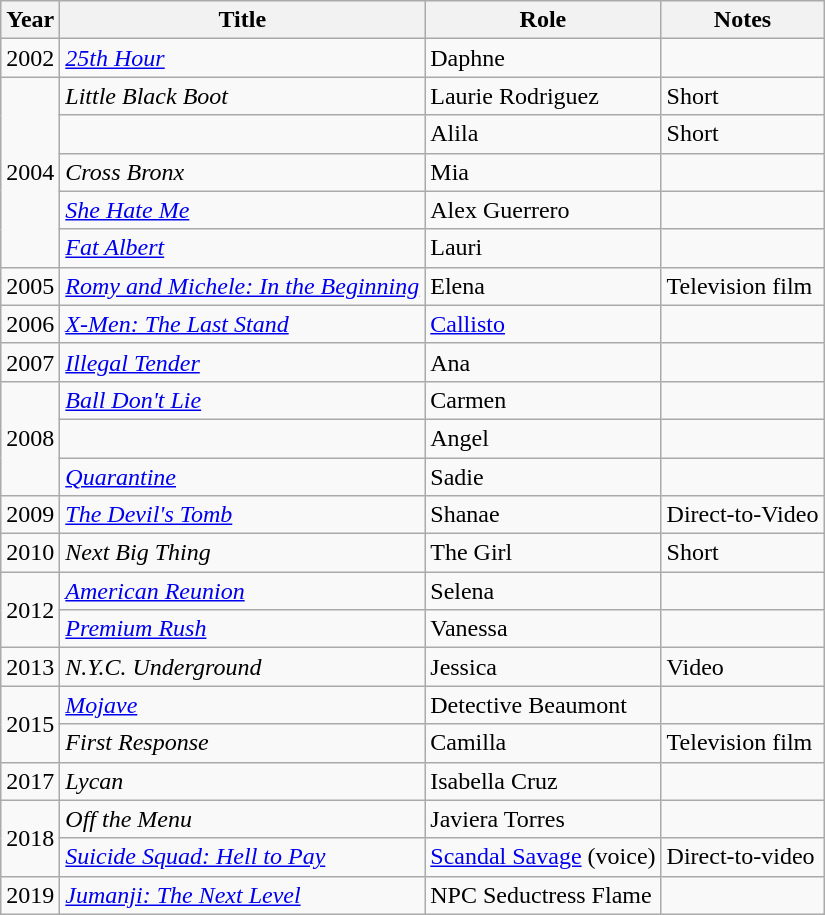<table class="wikitable sortable">
<tr>
<th>Year</th>
<th>Title</th>
<th>Role</th>
<th>Notes</th>
</tr>
<tr>
<td>2002</td>
<td><em><a href='#'>25th Hour</a></em></td>
<td>Daphne</td>
<td></td>
</tr>
<tr>
<td rowspan="5">2004</td>
<td><em>Little Black Boot</em></td>
<td>Laurie Rodriguez</td>
<td>Short</td>
</tr>
<tr>
<td><em></em></td>
<td>Alila</td>
<td>Short</td>
</tr>
<tr>
<td><em>Cross Bronx</em></td>
<td>Mia</td>
<td></td>
</tr>
<tr>
<td><em><a href='#'>She Hate Me</a></em></td>
<td>Alex Guerrero</td>
<td></td>
</tr>
<tr>
<td><em><a href='#'>Fat Albert</a></em></td>
<td>Lauri</td>
<td></td>
</tr>
<tr>
<td>2005</td>
<td><em><a href='#'>Romy and Michele: In the Beginning</a></em></td>
<td>Elena</td>
<td>Television film</td>
</tr>
<tr>
<td>2006</td>
<td><em><a href='#'>X-Men: The Last Stand</a></em></td>
<td><a href='#'>Callisto</a></td>
<td></td>
</tr>
<tr>
<td>2007</td>
<td><em><a href='#'>Illegal Tender</a></em></td>
<td>Ana</td>
<td></td>
</tr>
<tr>
<td rowspan="3">2008</td>
<td><em><a href='#'>Ball Don't Lie</a></em></td>
<td>Carmen</td>
<td></td>
</tr>
<tr>
<td><em></em></td>
<td>Angel</td>
<td></td>
</tr>
<tr>
<td><em><a href='#'>Quarantine</a></em></td>
<td>Sadie</td>
<td></td>
</tr>
<tr>
<td>2009</td>
<td><em><a href='#'>The Devil's Tomb</a></em></td>
<td>Shanae</td>
<td>Direct-to-Video</td>
</tr>
<tr>
<td>2010</td>
<td><em>Next Big Thing</em></td>
<td>The Girl</td>
<td>Short</td>
</tr>
<tr>
<td rowspan="2">2012</td>
<td><em><a href='#'>American Reunion</a></em></td>
<td>Selena</td>
<td></td>
</tr>
<tr>
<td><em><a href='#'>Premium Rush</a></em></td>
<td>Vanessa</td>
<td></td>
</tr>
<tr>
<td>2013</td>
<td><em>N.Y.C. Underground</em></td>
<td>Jessica</td>
<td>Video</td>
</tr>
<tr>
<td rowspan="2">2015</td>
<td><em><a href='#'>Mojave</a></em></td>
<td>Detective Beaumont</td>
<td></td>
</tr>
<tr>
<td><em>First Response</em></td>
<td>Camilla</td>
<td>Television film</td>
</tr>
<tr>
<td>2017</td>
<td><em>Lycan</em></td>
<td>Isabella Cruz</td>
<td></td>
</tr>
<tr>
<td rowspan="2">2018</td>
<td><em>Off the Menu</em></td>
<td>Javiera Torres</td>
<td></td>
</tr>
<tr>
<td><em><a href='#'>Suicide Squad: Hell to Pay</a></em></td>
<td><a href='#'>Scandal Savage</a> (voice)</td>
<td>Direct-to-video</td>
</tr>
<tr>
<td>2019</td>
<td><em><a href='#'>Jumanji: The Next Level</a></em></td>
<td>NPC Seductress Flame</td>
<td></td>
</tr>
</table>
